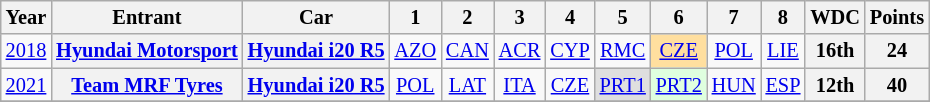<table class="wikitable" border="1" style="text-align:center; font-size:85%;">
<tr>
<th>Year</th>
<th>Entrant</th>
<th>Car</th>
<th>1</th>
<th>2</th>
<th>3</th>
<th>4</th>
<th>5</th>
<th>6</th>
<th>7</th>
<th>8</th>
<th>WDC</th>
<th>Points</th>
</tr>
<tr>
<td><a href='#'>2018</a></td>
<th nowrap><a href='#'>Hyundai Motorsport</a></th>
<th nowrap><a href='#'>Hyundai i20 R5</a></th>
<td><a href='#'>AZO</a></td>
<td><a href='#'>CAN</a></td>
<td><a href='#'>ACR</a></td>
<td><a href='#'>CYP</a></td>
<td><a href='#'>RMC</a></td>
<td style="background:#FFDF9F;"><a href='#'>CZE</a><br></td>
<td><a href='#'>POL</a></td>
<td><a href='#'>LIE</a></td>
<th>16th</th>
<th>24</th>
</tr>
<tr>
<td><a href='#'>2021</a></td>
<th nowrap><a href='#'>Team MRF Tyres</a></th>
<th nowrap><a href='#'>Hyundai i20 R5</a></th>
<td><a href='#'>POL</a></td>
<td><a href='#'>LAT</a></td>
<td><a href='#'>ITA</a></td>
<td><a href='#'>CZE</a></td>
<td style="background:#dfdfdf;"><a href='#'>PRT1</a><br></td>
<td style="background:#DFFFDF;"><a href='#'>PRT2</a><br></td>
<td><a href='#'>HUN</a></td>
<td><a href='#'>ESP</a></td>
<th>12th</th>
<th>40</th>
</tr>
<tr>
</tr>
</table>
